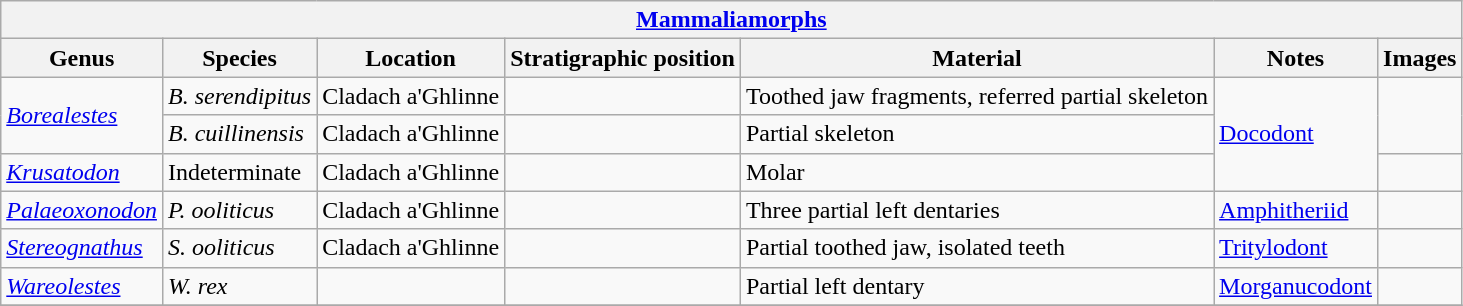<table class="wikitable" align="center">
<tr>
<th colspan="7" align="center"><a href='#'>Mammaliamorphs</a></th>
</tr>
<tr>
<th>Genus</th>
<th>Species</th>
<th>Location</th>
<th>Stratigraphic position</th>
<th>Material</th>
<th>Notes</th>
<th>Images</th>
</tr>
<tr>
<td rowspan="2"><em><a href='#'>Borealestes</a></em></td>
<td><em>B. serendipitus</em></td>
<td>Cladach a'Ghlinne</td>
<td></td>
<td>Toothed jaw fragments, referred partial skeleton</td>
<td rowspan="3"><a href='#'>Docodont</a></td>
<td rowspan="2"></td>
</tr>
<tr>
<td><em>B. cuillinensis</em></td>
<td>Cladach a'Ghlinne</td>
<td></td>
<td>Partial skeleton</td>
</tr>
<tr>
<td><em><a href='#'>Krusatodon</a></em></td>
<td>Indeterminate</td>
<td>Cladach a'Ghlinne</td>
<td></td>
<td>Molar</td>
<td></td>
</tr>
<tr>
<td><em><a href='#'>Palaeoxonodon</a></em></td>
<td><em>P. ooliticus</em></td>
<td>Cladach a'Ghlinne</td>
<td></td>
<td>Three partial left dentaries</td>
<td><a href='#'>Amphitheriid</a></td>
<td></td>
</tr>
<tr>
<td><em><a href='#'>Stereognathus</a></em></td>
<td><em>S. ooliticus</em></td>
<td>Cladach a'Ghlinne</td>
<td></td>
<td>Partial toothed jaw, isolated teeth</td>
<td><a href='#'>Tritylodont</a></td>
<td></td>
</tr>
<tr>
<td><em><a href='#'>Wareolestes</a></em></td>
<td><em>W. rex</em></td>
<td></td>
<td></td>
<td>Partial left dentary</td>
<td><a href='#'>Morganucodont</a></td>
<td></td>
</tr>
<tr>
</tr>
</table>
